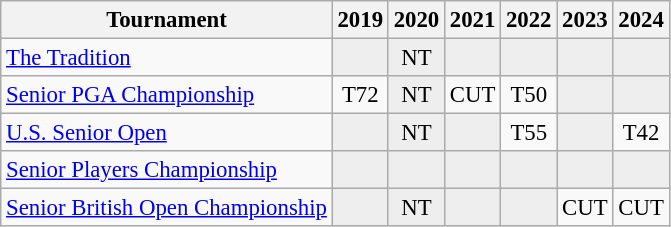<table class="wikitable" style="font-size:95%;text-align:center;">
<tr>
<th>Tournament</th>
<th>2019</th>
<th>2020</th>
<th>2021</th>
<th>2022</th>
<th>2023</th>
<th>2024</th>
</tr>
<tr>
<td align=left><a href='#'>The Tradition</a></td>
<td style="background:#eeeeee;"></td>
<td style="background:#eeeeee;">NT</td>
<td style="background:#eeeeee;"></td>
<td style="background:#eeeeee;"></td>
<td style="background:#eeeeee;"></td>
<td style="background:#eeeeee;"></td>
</tr>
<tr>
<td align=left><a href='#'>Senior PGA Championship</a></td>
<td>T72</td>
<td style="background:#eeeeee;">NT</td>
<td>CUT</td>
<td>T50</td>
<td style="background:#eeeeee;"></td>
<td style="background:#eeeeee;"></td>
</tr>
<tr>
<td align=left><a href='#'>U.S. Senior Open</a></td>
<td style="background:#eeeeee;"></td>
<td style="background:#eeeeee;">NT</td>
<td style="background:#eeeeee;"></td>
<td>T55</td>
<td style="background:#eeeeee;"></td>
<td>T42</td>
</tr>
<tr>
<td align=left><a href='#'>Senior Players Championship</a></td>
<td style="background:#eeeeee;"></td>
<td style="background:#eeeeee;"></td>
<td style="background:#eeeeee;"></td>
<td style="background:#eeeeee;"></td>
<td style="background:#eeeeee;"></td>
<td style="background:#eeeeee;"></td>
</tr>
<tr>
<td align=left><a href='#'>Senior British Open Championship</a></td>
<td style="background:#eeeeee;"></td>
<td style="background:#eeeeee;">NT</td>
<td style="background:#eeeeee;"></td>
<td style="background:#eeeeee;"></td>
<td>CUT</td>
<td>CUT</td>
</tr>
</table>
